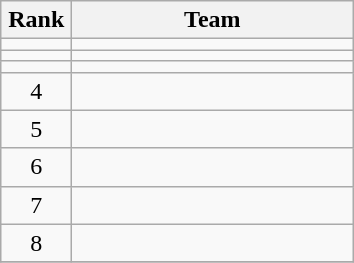<table class="wikitable" style="text-align: center;">
<tr>
<th width=40>Rank</th>
<th width=180>Team</th>
</tr>
<tr>
<td></td>
<td align=left></td>
</tr>
<tr>
<td></td>
<td align=left></td>
</tr>
<tr>
<td></td>
<td align=left></td>
</tr>
<tr>
<td>4</td>
<td align=left></td>
</tr>
<tr>
<td>5</td>
<td align=left></td>
</tr>
<tr>
<td>6</td>
<td align=left></td>
</tr>
<tr>
<td>7</td>
<td align=left></td>
</tr>
<tr>
<td>8</td>
<td align=left></td>
</tr>
<tr>
</tr>
</table>
